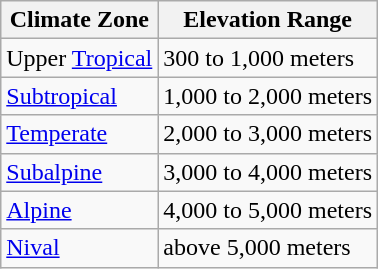<table class="wikitable">
<tr>
<th>Climate Zone</th>
<th>Elevation Range</th>
</tr>
<tr>
<td>Upper <a href='#'>Tropical</a></td>
<td>300 to 1,000 meters</td>
</tr>
<tr>
<td><a href='#'>Subtropical</a></td>
<td>1,000 to 2,000 meters</td>
</tr>
<tr>
<td><a href='#'>Temperate</a></td>
<td>2,000 to 3,000 meters</td>
</tr>
<tr>
<td><a href='#'>Subalpine</a></td>
<td>3,000 to 4,000 meters</td>
</tr>
<tr>
<td><a href='#'>Alpine</a></td>
<td>4,000 to 5,000 meters</td>
</tr>
<tr>
<td><a href='#'>Nival</a></td>
<td>above 5,000 meters</td>
</tr>
</table>
